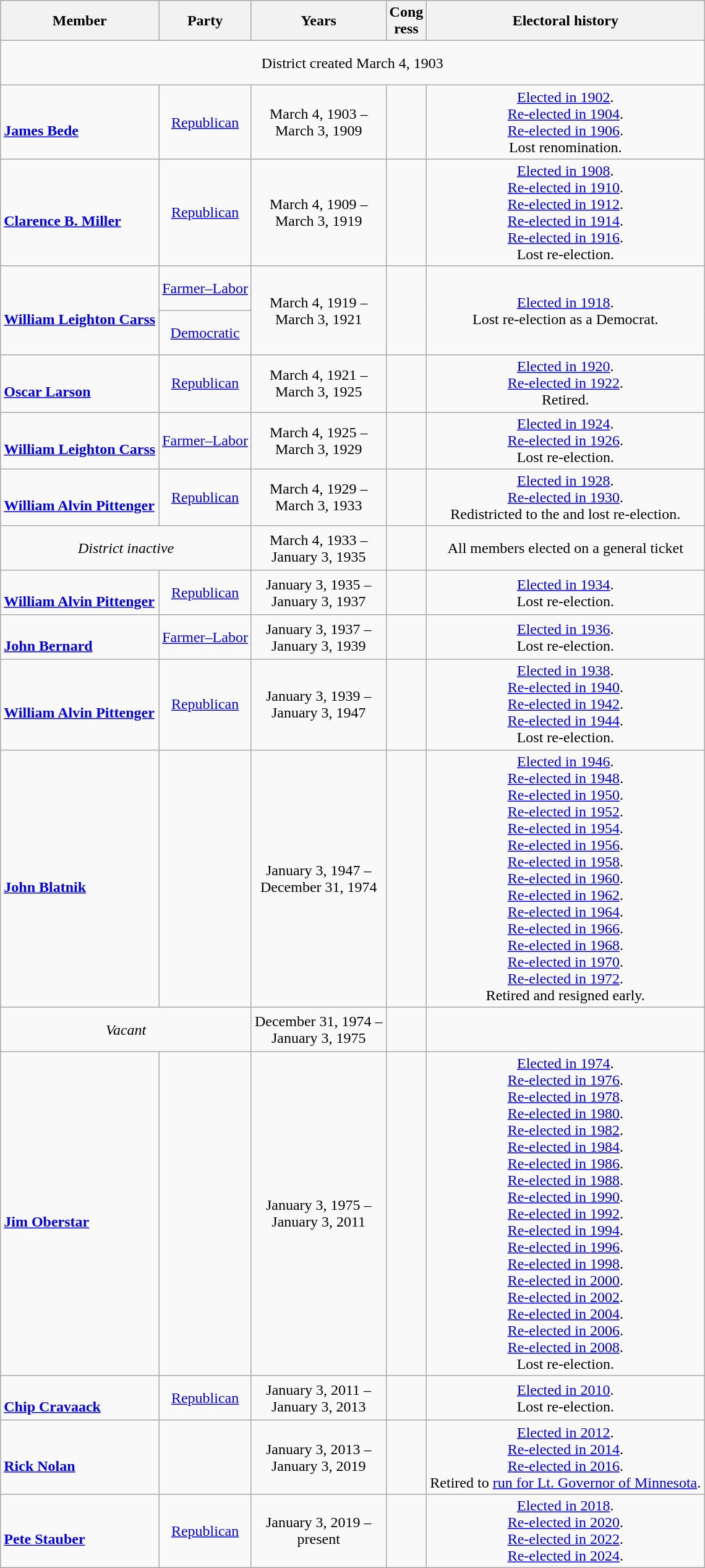<table class=wikitable style="text-align:center">
<tr>
<th>Member</th>
<th>Party</th>
<th>Years</th>
<th>Cong<br>ress</th>
<th>Electoral history</th>
</tr>
<tr style="height:3em">
<td colspan=5>District created March 4, 1903</td>
</tr>
<tr style="height:3em">
<td align=left><br><strong><a href='#'>James Bede</a></strong><br></td>
<td><a href='#'>Republican</a></td>
<td nowrap>March 4, 1903 –<br>March 3, 1909</td>
<td></td>
<td><a href='#'>Elected in 1902</a>.<br><a href='#'>Re-elected in 1904</a>.<br><a href='#'>Re-elected in 1906</a>.<br>Lost renomination.</td>
</tr>
<tr style="height:3em">
<td align=left><br><strong><a href='#'>Clarence B. Miller</a></strong><br></td>
<td><a href='#'>Republican</a></td>
<td nowrap>March 4, 1909 –<br>March 3, 1919</td>
<td></td>
<td><a href='#'>Elected in 1908</a>.<br><a href='#'>Re-elected in 1910</a>.<br><a href='#'>Re-elected in 1912</a>.<br><a href='#'>Re-elected in 1914</a>.<br><a href='#'>Re-elected in 1916</a>.<br>Lost re-election.</td>
</tr>
<tr style="height:3em">
<td rowspan=2 align=left><br><strong><a href='#'>William Leighton Carss</a></strong><br></td>
<td><a href='#'>Farmer–Labor</a></td>
<td rowspan=2 nowrap>March 4, 1919 –<br>March 3, 1921</td>
<td rowspan=2></td>
<td rowspan=2><a href='#'>Elected in 1918</a>.<br>Lost re-election as a Democrat.</td>
</tr>
<tr style="height:3em">
<td><a href='#'>Democratic</a></td>
</tr>
<tr style="height:3em">
<td align=left><br><strong><a href='#'>Oscar Larson</a></strong><br></td>
<td><a href='#'>Republican</a></td>
<td nowrap>March 4, 1921 –<br>March 3, 1925</td>
<td></td>
<td><a href='#'>Elected in 1920</a>.<br><a href='#'>Re-elected in 1922</a>.<br>Retired.</td>
</tr>
<tr style="height:3em">
<td align=left><br><strong><a href='#'>William Leighton Carss</a></strong><br></td>
<td><a href='#'>Farmer–Labor</a></td>
<td nowrap>March 4, 1925 –<br>March 3, 1929</td>
<td></td>
<td><a href='#'>Elected in 1924</a>.<br><a href='#'>Re-elected in 1926</a>.<br>Lost re-election.</td>
</tr>
<tr style="height:3em">
<td align=left><br><strong><a href='#'>William Alvin Pittenger</a></strong><br></td>
<td><a href='#'>Republican</a></td>
<td nowrap>March 4, 1929 –<br>March 3, 1933</td>
<td></td>
<td><a href='#'>Elected in 1928</a>.<br><a href='#'>Re-elected in 1930</a>.<br>Redistricted to the  and lost re-election.</td>
</tr>
<tr style="height:3em">
<td colspan=2><em>District inactive</em></td>
<td nowrap>March 4, 1933 –<br>January 3, 1935</td>
<td></td>
<td>All members elected  on a general ticket</td>
</tr>
<tr style="height:3em">
<td align=left><br><strong><a href='#'>William Alvin Pittenger</a></strong><br></td>
<td><a href='#'>Republican</a></td>
<td nowrap>January 3, 1935 –<br>January 3, 1937</td>
<td></td>
<td><a href='#'>Elected in 1934</a>.<br>Lost re-election.</td>
</tr>
<tr style="height:3em">
<td align=left><br><strong><a href='#'>John Bernard</a></strong><br></td>
<td><a href='#'>Farmer–Labor</a></td>
<td nowrap>January 3, 1937 –<br>January 3, 1939</td>
<td></td>
<td><a href='#'>Elected in 1936</a>.<br>Lost re-election.</td>
</tr>
<tr style="height:3em">
<td align=left><br><strong><a href='#'>William Alvin Pittenger</a></strong><br></td>
<td><a href='#'>Republican</a></td>
<td nowrap>January 3, 1939 –<br>January 3, 1947</td>
<td></td>
<td><a href='#'>Elected in 1938</a>.<br><a href='#'>Re-elected in 1940</a>.<br><a href='#'>Re-elected in 1942</a>.<br><a href='#'>Re-elected in 1944</a>.<br>Lost re-election.</td>
</tr>
<tr style="height:3em">
<td align=left><br><strong><a href='#'>John Blatnik</a></strong><br></td>
<td><a href='#'></a></td>
<td nowrap>January 3, 1947 –<br>December 31, 1974</td>
<td></td>
<td><a href='#'>Elected in 1946</a>.<br><a href='#'>Re-elected in 1948</a>.<br><a href='#'>Re-elected in 1950</a>.<br><a href='#'>Re-elected in 1952</a>.<br><a href='#'>Re-elected in 1954</a>.<br><a href='#'>Re-elected in 1956</a>.<br><a href='#'>Re-elected in 1958</a>.<br><a href='#'>Re-elected in 1960</a>.<br><a href='#'>Re-elected in 1962</a>.<br><a href='#'>Re-elected in 1964</a>.<br><a href='#'>Re-elected in 1966</a>.<br><a href='#'>Re-elected in 1968</a>.<br><a href='#'>Re-elected in 1970</a>.<br><a href='#'>Re-elected in 1972</a>.<br>Retired and resigned early.</td>
</tr>
<tr style="height:3em">
<td colspan=2><em>Vacant</em></td>
<td nowrap>December 31, 1974 –<br>January 3, 1975</td>
<td></td>
<td></td>
</tr>
<tr style="height:3em">
<td align=left><br><strong><a href='#'>Jim Oberstar</a></strong><br></td>
<td><a href='#'></a></td>
<td nowrap>January 3, 1975 –<br>January 3, 2011</td>
<td></td>
<td><a href='#'>Elected in 1974</a>.<br><a href='#'>Re-elected in 1976</a>.<br><a href='#'>Re-elected in 1978</a>.<br><a href='#'>Re-elected in 1980</a>.<br><a href='#'>Re-elected in 1982</a>.<br><a href='#'>Re-elected in 1984</a>.<br><a href='#'>Re-elected in 1986</a>.<br><a href='#'>Re-elected in 1988</a>.<br><a href='#'>Re-elected in 1990</a>.<br><a href='#'>Re-elected in 1992</a>.<br><a href='#'>Re-elected in 1994</a>.<br><a href='#'>Re-elected in 1996</a>.<br><a href='#'>Re-elected in 1998</a>.<br><a href='#'>Re-elected in 2000</a>.<br><a href='#'>Re-elected in 2002</a>.<br><a href='#'>Re-elected in 2004</a>.<br><a href='#'>Re-elected in 2006</a>.<br><a href='#'>Re-elected in 2008</a>.<br>Lost re-election.</td>
</tr>
<tr style="height:3em">
<td align=left><br><strong><a href='#'>Chip Cravaack</a></strong><br></td>
<td><a href='#'>Republican</a></td>
<td nowrap>January 3, 2011 –<br>January 3, 2013</td>
<td></td>
<td><a href='#'>Elected in 2010</a>.<br>Lost re-election.</td>
</tr>
<tr style="height:3em">
<td align=left><br><strong><a href='#'>Rick Nolan</a></strong><br></td>
<td><a href='#'></a></td>
<td nowrap>January 3, 2013 –<br>January 3, 2019</td>
<td></td>
<td><a href='#'>Elected in 2012</a>.<br><a href='#'>Re-elected in 2014</a>.<br><a href='#'>Re-elected in 2016</a>.<br>Retired to <a href='#'>run for Lt. Governor of Minnesota</a>.</td>
</tr>
<tr style="height:3em">
<td align=left><br><strong><a href='#'>Pete Stauber</a></strong><br></td>
<td><a href='#'>Republican</a></td>
<td nowrap>January 3, 2019 –<br>present</td>
<td></td>
<td><a href='#'>Elected in 2018</a>.<br><a href='#'>Re-elected in 2020</a>.<br><a href='#'>Re-elected in 2022</a>.<br><a href='#'>Re-elected in 2024</a>.</td>
</tr>
</table>
